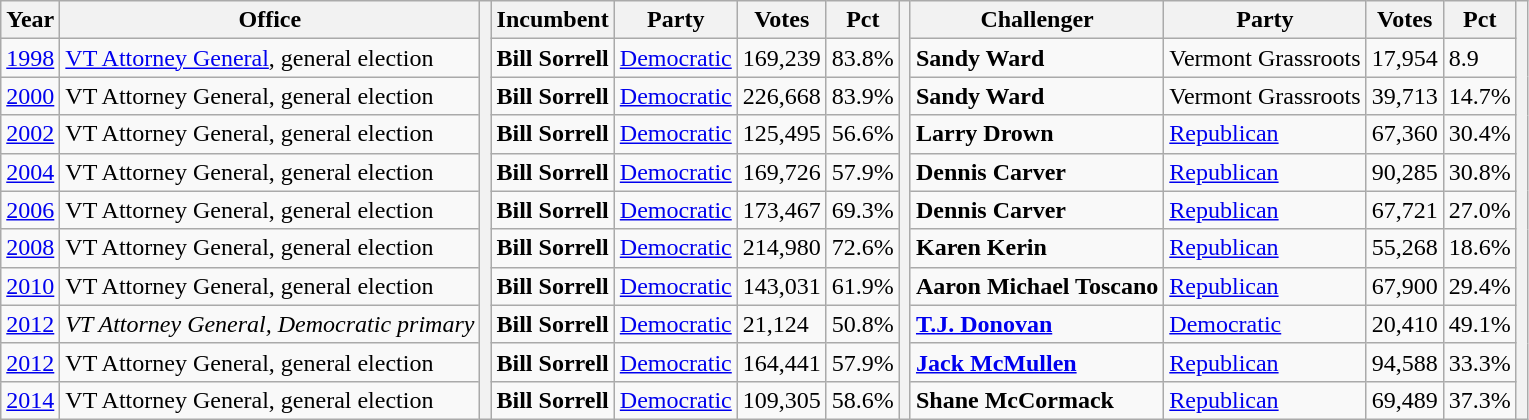<table class="wikitable">
<tr>
<th>Year</th>
<th>Office</th>
<th color=000000, rowspan=11></th>
<th>Incumbent</th>
<th>Party</th>
<th>Votes</th>
<th>Pct</th>
<th color=000000, rowspan=11></th>
<th>Challenger</th>
<th>Party</th>
<th>Votes</th>
<th>Pct</th>
<th color=000000, rowspan=11></th>
</tr>
<tr>
<td><a href='#'>1998</a></td>
<td><a href='#'>VT Attorney General</a>, general election</td>
<td><strong>Bill Sorrell</strong></td>
<td><a href='#'>Democratic</a></td>
<td>169,239</td>
<td>83.8%</td>
<td><strong>Sandy Ward</strong></td>
<td>Vermont Grassroots</td>
<td>17,954</td>
<td>8.9</td>
</tr>
<tr>
<td><a href='#'>2000</a></td>
<td>VT Attorney General, general election</td>
<td><strong>Bill Sorrell</strong></td>
<td><a href='#'>Democratic</a></td>
<td>226,668</td>
<td>83.9%</td>
<td><strong>Sandy Ward</strong></td>
<td>Vermont Grassroots</td>
<td>39,713</td>
<td>14.7%</td>
</tr>
<tr>
<td><a href='#'>2002</a></td>
<td>VT Attorney General, general election</td>
<td><strong>Bill Sorrell</strong></td>
<td><a href='#'>Democratic</a></td>
<td>125,495</td>
<td>56.6%</td>
<td><strong>Larry Drown</strong></td>
<td><a href='#'>Republican</a></td>
<td>67,360</td>
<td>30.4%</td>
</tr>
<tr>
<td><a href='#'>2004</a></td>
<td>VT Attorney General, general election</td>
<td><strong>Bill Sorrell</strong></td>
<td><a href='#'>Democratic</a></td>
<td>169,726</td>
<td>57.9%</td>
<td><strong>Dennis Carver</strong></td>
<td><a href='#'>Republican</a></td>
<td>90,285</td>
<td>30.8%</td>
</tr>
<tr>
<td><a href='#'>2006</a></td>
<td>VT Attorney General, general election</td>
<td><strong>Bill Sorrell</strong></td>
<td><a href='#'>Democratic</a></td>
<td>173,467</td>
<td>69.3%</td>
<td><strong>Dennis Carver</strong></td>
<td><a href='#'>Republican</a></td>
<td>67,721</td>
<td>27.0%</td>
</tr>
<tr>
<td><a href='#'>2008</a></td>
<td>VT Attorney General, general election</td>
<td><strong>Bill Sorrell</strong></td>
<td><a href='#'>Democratic</a></td>
<td>214,980</td>
<td>72.6%</td>
<td><strong>Karen Kerin</strong></td>
<td><a href='#'>Republican</a></td>
<td>55,268</td>
<td>18.6%</td>
</tr>
<tr>
<td><a href='#'>2010</a></td>
<td>VT Attorney General, general election</td>
<td><strong>Bill Sorrell</strong></td>
<td><a href='#'>Democratic</a></td>
<td>143,031</td>
<td>61.9%</td>
<td><strong>Aaron Michael Toscano</strong></td>
<td><a href='#'>Republican</a></td>
<td>67,900</td>
<td>29.4%</td>
</tr>
<tr>
<td><a href='#'>2012</a></td>
<td><em>VT Attorney General, Democratic primary</em></td>
<td><strong>Bill Sorrell</strong></td>
<td><a href='#'>Democratic</a></td>
<td>21,124</td>
<td>50.8%</td>
<td><strong><a href='#'>T.J. Donovan</a></strong></td>
<td><a href='#'>Democratic</a></td>
<td>20,410</td>
<td>49.1%</td>
</tr>
<tr>
<td><a href='#'>2012</a></td>
<td>VT Attorney General, general election</td>
<td><strong>Bill Sorrell</strong></td>
<td><a href='#'>Democratic</a></td>
<td>164,441</td>
<td>57.9%</td>
<td><strong><a href='#'>Jack McMullen</a></strong></td>
<td><a href='#'>Republican</a></td>
<td>94,588</td>
<td>33.3%</td>
</tr>
<tr>
<td><a href='#'>2014</a></td>
<td>VT Attorney General, general election</td>
<td><strong>Bill Sorrell</strong></td>
<td><a href='#'>Democratic</a></td>
<td>109,305</td>
<td>58.6%</td>
<td><strong>Shane McCormack</strong></td>
<td><a href='#'>Republican</a></td>
<td>69,489</td>
<td>37.3%</td>
</tr>
</table>
